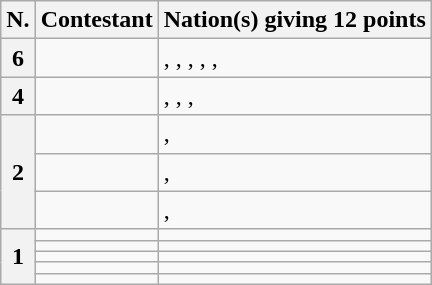<table class="wikitable plainrowheaders">
<tr>
<th scope="col">N.</th>
<th scope="col">Contestant</th>
<th scope="col">Nation(s) giving 12 points</th>
</tr>
<tr>
<th scope="row">6</th>
<td></td>
<td>, , , , , </td>
</tr>
<tr>
<th scope="row">4</th>
<td></td>
<td>, , , </td>
</tr>
<tr>
<th scope="row" rowspan="3">2</th>
<td></td>
<td>, </td>
</tr>
<tr>
<td></td>
<td>, </td>
</tr>
<tr>
<td></td>
<td>, </td>
</tr>
<tr>
<th scope="row" rowspan="5">1</th>
<td></td>
<td></td>
</tr>
<tr>
<td></td>
<td></td>
</tr>
<tr>
<td></td>
<td></td>
</tr>
<tr>
<td></td>
<td></td>
</tr>
<tr>
<td></td>
<td></td>
</tr>
</table>
